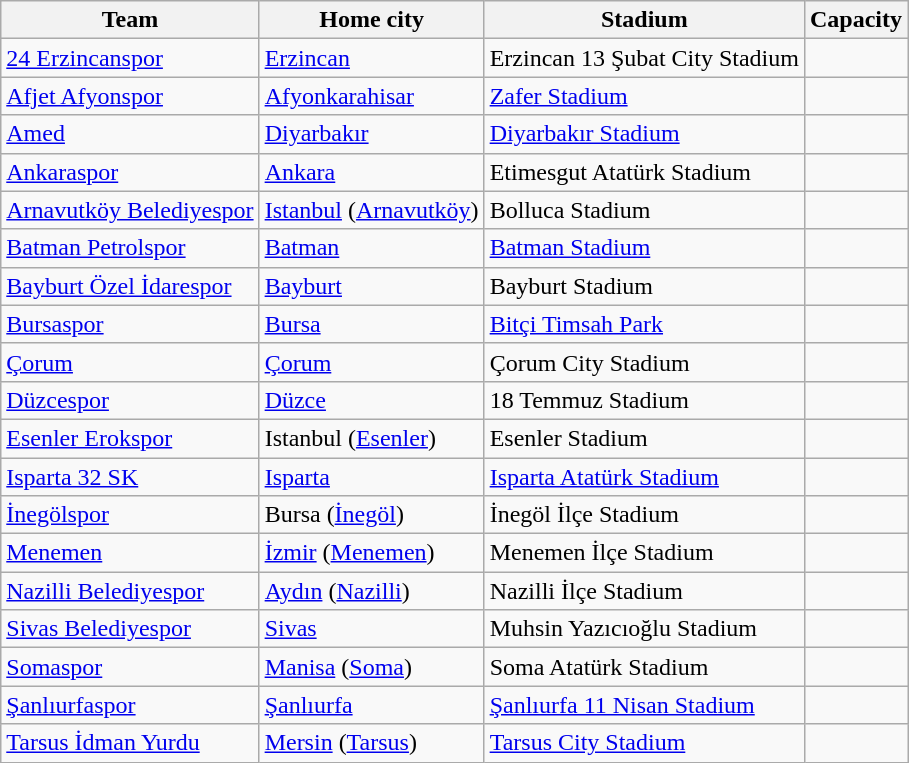<table class="wikitable sortable" style="text-align: left;">
<tr>
<th>Team</th>
<th>Home city</th>
<th>Stadium</th>
<th>Capacity</th>
</tr>
<tr>
<td><a href='#'>24 Erzincanspor</a></td>
<td><a href='#'>Erzincan</a></td>
<td>Erzincan 13 Şubat City Stadium</td>
<td align=center></td>
</tr>
<tr>
<td><a href='#'>Afjet Afyonspor</a></td>
<td><a href='#'>Afyonkarahisar</a></td>
<td><a href='#'>Zafer Stadium</a></td>
<td align=center></td>
</tr>
<tr>
<td><a href='#'>Amed</a></td>
<td><a href='#'>Diyarbakır</a></td>
<td><a href='#'>Diyarbakır Stadium</a></td>
<td align=center></td>
</tr>
<tr>
<td><a href='#'>Ankaraspor</a></td>
<td><a href='#'>Ankara</a></td>
<td>Etimesgut Atatürk Stadium</td>
<td align=center></td>
</tr>
<tr>
<td><a href='#'>Arnavutköy Belediyespor</a></td>
<td><a href='#'>Istanbul</a> (<a href='#'>Arnavutköy</a>)</td>
<td>Bolluca Stadium</td>
<td align=center></td>
</tr>
<tr>
<td><a href='#'>Batman Petrolspor</a></td>
<td><a href='#'>Batman</a></td>
<td><a href='#'>Batman Stadium</a></td>
<td align=center></td>
</tr>
<tr>
<td><a href='#'>Bayburt Özel İdarespor</a></td>
<td><a href='#'>Bayburt</a></td>
<td>Bayburt Stadium</td>
<td align=center></td>
</tr>
<tr>
<td><a href='#'>Bursaspor</a></td>
<td><a href='#'>Bursa</a></td>
<td><a href='#'>Bitçi Timsah Park</a></td>
<td align=center></td>
</tr>
<tr>
<td><a href='#'>Çorum</a></td>
<td><a href='#'>Çorum</a></td>
<td>Çorum City Stadium</td>
<td align=center></td>
</tr>
<tr>
<td><a href='#'>Düzcespor</a></td>
<td><a href='#'>Düzce</a></td>
<td>18 Temmuz Stadium</td>
<td align=center></td>
</tr>
<tr>
<td><a href='#'>Esenler Erokspor</a></td>
<td>Istanbul (<a href='#'>Esenler</a>)</td>
<td>Esenler Stadium</td>
<td align=center></td>
</tr>
<tr>
<td><a href='#'>Isparta 32 SK</a></td>
<td><a href='#'>Isparta</a></td>
<td><a href='#'>Isparta Atatürk Stadium</a></td>
<td align=center></td>
</tr>
<tr>
<td><a href='#'>İnegölspor</a></td>
<td>Bursa (<a href='#'>İnegöl</a>)</td>
<td>İnegöl İlçe Stadium</td>
<td align=center></td>
</tr>
<tr>
<td><a href='#'>Menemen</a></td>
<td><a href='#'>İzmir</a> (<a href='#'>Menemen</a>)</td>
<td>Menemen İlçe Stadium</td>
<td align=center></td>
</tr>
<tr>
<td><a href='#'>Nazilli Belediyespor</a></td>
<td><a href='#'>Aydın</a> (<a href='#'>Nazilli</a>)</td>
<td>Nazilli İlçe Stadium</td>
<td align=center></td>
</tr>
<tr>
<td><a href='#'>Sivas Belediyespor</a></td>
<td><a href='#'>Sivas</a></td>
<td>Muhsin Yazıcıoğlu Stadium</td>
<td align=center></td>
</tr>
<tr>
<td><a href='#'>Somaspor</a></td>
<td><a href='#'>Manisa</a> (<a href='#'>Soma</a>)</td>
<td>Soma Atatürk Stadium</td>
<td align=center></td>
</tr>
<tr>
<td><a href='#'>Şanlıurfaspor</a></td>
<td><a href='#'>Şanlıurfa</a></td>
<td><a href='#'>Şanlıurfa 11 Nisan Stadium</a></td>
<td align=center></td>
</tr>
<tr>
<td><a href='#'>Tarsus İdman Yurdu</a></td>
<td><a href='#'>Mersin</a> (<a href='#'>Tarsus</a>)</td>
<td><a href='#'>Tarsus City Stadium</a></td>
<td align=center></td>
</tr>
</table>
